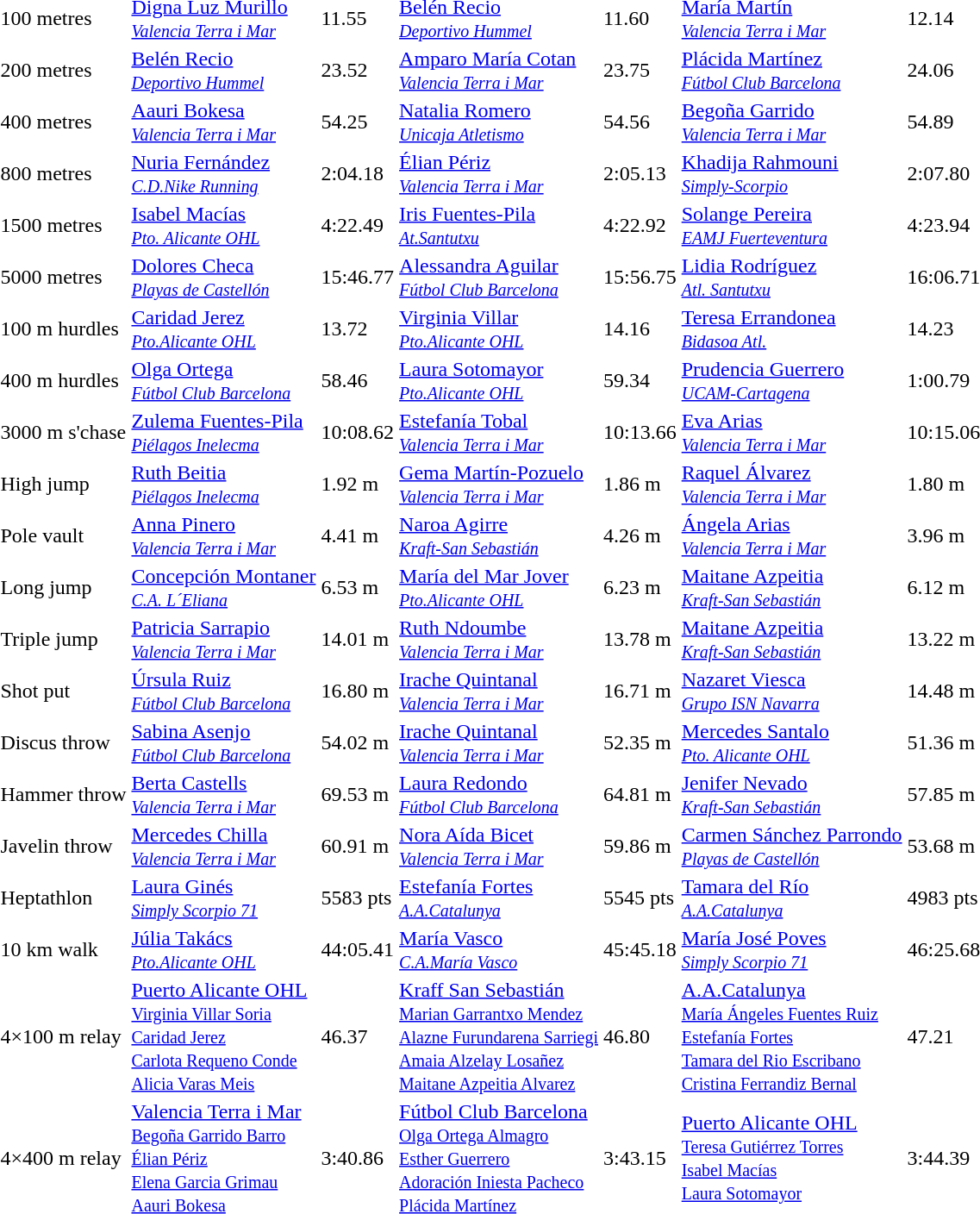<table>
<tr>
<td>100 metres</td>
<td><a href='#'>Digna Luz Murillo</a><br><small><em><a href='#'>Valencia Terra i Mar</a></em></small></td>
<td>11.55</td>
<td><a href='#'>Belén Recio</a><br><small><em><a href='#'>Deportivo Hummel</a></em></small></td>
<td>11.60</td>
<td><a href='#'>María Martín</a><br><small><em><a href='#'>Valencia Terra i Mar</a></em></small></td>
<td>12.14</td>
</tr>
<tr>
<td>200 metres</td>
<td><a href='#'>Belén Recio</a><br><small><em><a href='#'>Deportivo Hummel</a></em></small></td>
<td>23.52</td>
<td><a href='#'>Amparo María Cotan</a><br><small><em><a href='#'>Valencia Terra i Mar</a></em></small></td>
<td>23.75</td>
<td><a href='#'>Plácida Martínez</a><br><small><em><a href='#'>Fútbol Club Barcelona</a></em></small></td>
<td>24.06</td>
</tr>
<tr>
<td>400 metres</td>
<td><a href='#'>Aauri Bokesa</a><br><small><em><a href='#'>Valencia Terra i Mar</a></em></small></td>
<td>54.25</td>
<td><a href='#'>Natalia Romero</a><br><small><em><a href='#'>Unicaja Atletismo</a></em></small></td>
<td>54.56</td>
<td><a href='#'>Begoña Garrido</a><br><small><em><a href='#'>Valencia Terra i Mar</a></em></small></td>
<td>54.89</td>
</tr>
<tr>
<td>800 metres</td>
<td><a href='#'>Nuria Fernández</a><br><small><em><a href='#'>C.D.Nike Running</a></em></small></td>
<td>2:04.18</td>
<td><a href='#'>Élian Périz</a><br><small><em><a href='#'>Valencia Terra i Mar</a></em></small></td>
<td>2:05.13</td>
<td><a href='#'>Khadija Rahmouni</a><br><small><em><a href='#'>Simply-Scorpio</a></em></small></td>
<td>2:07.80</td>
</tr>
<tr>
<td>1500 metres</td>
<td><a href='#'>Isabel Macías</a><br><small><em><a href='#'>Pto. Alicante OHL</a></em></small></td>
<td>4:22.49</td>
<td><a href='#'>Iris Fuentes-Pila</a><br><small><em><a href='#'>At.Santutxu</a></em></small></td>
<td>4:22.92</td>
<td><a href='#'>Solange Pereira</a><br><small><em><a href='#'>EAMJ Fuerteventura</a></em></small></td>
<td>4:23.94</td>
</tr>
<tr>
<td>5000 metres</td>
<td><a href='#'>Dolores Checa</a><br><small><em><a href='#'>Playas de Castellón</a></em></small></td>
<td>15:46.77</td>
<td><a href='#'>Alessandra Aguilar</a><br><small><em><a href='#'>Fútbol Club Barcelona</a></em></small></td>
<td>15:56.75</td>
<td><a href='#'>Lidia Rodríguez</a><br><small><em><a href='#'>Atl. Santutxu</a></em></small></td>
<td>16:06.71</td>
</tr>
<tr>
<td>100 m hurdles</td>
<td><a href='#'>Caridad Jerez</a><br><small><em><a href='#'>Pto.Alicante OHL</a></em></small></td>
<td>13.72</td>
<td><a href='#'>Virginia Villar</a><br><small><em><a href='#'>Pto.Alicante OHL</a></em></small></td>
<td>14.16</td>
<td><a href='#'>Teresa Errandonea</a><br><small><em><a href='#'>Bidasoa Atl.</a></em></small></td>
<td>14.23</td>
</tr>
<tr>
<td>400 m hurdles</td>
<td><a href='#'>Olga Ortega</a><br><small><em><a href='#'>Fútbol Club Barcelona</a></em></small></td>
<td>58.46</td>
<td><a href='#'>Laura Sotomayor</a><br><small><em><a href='#'>Pto.Alicante OHL</a></em></small></td>
<td>59.34</td>
<td><a href='#'>Prudencia Guerrero</a><br><small><em><a href='#'>UCAM-Cartagena</a></em></small></td>
<td>1:00.79</td>
</tr>
<tr>
<td>3000 m s'chase</td>
<td><a href='#'>Zulema Fuentes-Pila</a><br><small><em><a href='#'>Piélagos Inelecma</a></em></small></td>
<td>10:08.62</td>
<td><a href='#'>Estefanía Tobal</a><br><small><em><a href='#'>Valencia Terra i Mar</a></em></small></td>
<td>10:13.66</td>
<td><a href='#'>Eva Arias</a><br><small><em><a href='#'>Valencia Terra i Mar</a></em></small></td>
<td>10:15.06</td>
</tr>
<tr>
<td>High jump</td>
<td><a href='#'>Ruth Beitia</a><br><small><em><a href='#'>Piélagos Inelecma</a></em></small></td>
<td>1.92 m</td>
<td><a href='#'>Gema Martín-Pozuelo</a><br><small><em><a href='#'>Valencia Terra i Mar</a></em></small></td>
<td>1.86 m</td>
<td><a href='#'>Raquel Álvarez</a><br><small><em><a href='#'>Valencia Terra i Mar</a></em></small></td>
<td>1.80 m</td>
</tr>
<tr>
<td>Pole vault</td>
<td><a href='#'>Anna Pinero</a><br><small><em><a href='#'>Valencia Terra i Mar</a></em></small></td>
<td>4.41 m</td>
<td><a href='#'>Naroa Agirre</a><br><small><em><a href='#'>Kraft-San Sebastián</a></em></small></td>
<td>4.26 m</td>
<td><a href='#'>Ángela Arias</a><br><small><em><a href='#'>Valencia Terra i Mar</a></em></small></td>
<td>3.96 m</td>
</tr>
<tr>
<td>Long jump</td>
<td><a href='#'>Concepción Montaner</a><br><small><em><a href='#'>C.A. L´Eliana</a></em></small></td>
<td>6.53 m</td>
<td><a href='#'>María del Mar Jover</a><br><small><em><a href='#'>Pto.Alicante OHL</a></em></small></td>
<td>6.23 m</td>
<td><a href='#'>Maitane Azpeitia</a><br><small><em><a href='#'>Kraft-San Sebastián</a></em></small></td>
<td>6.12 m</td>
</tr>
<tr>
<td>Triple jump</td>
<td><a href='#'>Patricia Sarrapio</a><br><small><em><a href='#'>Valencia Terra i Mar</a></em></small></td>
<td>14.01 m</td>
<td><a href='#'>Ruth Ndoumbe</a><br><small><em><a href='#'>Valencia Terra i Mar</a></em></small></td>
<td>13.78 m</td>
<td><a href='#'>Maitane Azpeitia</a><br><small><em><a href='#'>Kraft-San Sebastián</a></em></small></td>
<td>13.22 m</td>
</tr>
<tr>
<td>Shot put</td>
<td><a href='#'>Úrsula Ruiz</a><br><small><em><a href='#'>Fútbol Club Barcelona</a></em></small></td>
<td>16.80 m</td>
<td><a href='#'>Irache Quintanal</a><br><small><em><a href='#'>Valencia Terra i Mar</a></em></small></td>
<td>16.71 m</td>
<td><a href='#'>Nazaret Viesca</a><br><small><em><a href='#'>Grupo ISN Navarra</a></em></small></td>
<td>14.48 m</td>
</tr>
<tr>
<td>Discus throw</td>
<td><a href='#'>Sabina Asenjo</a><br><small><em><a href='#'>Fútbol Club Barcelona</a></em></small></td>
<td>54.02 m</td>
<td><a href='#'>Irache Quintanal</a><br><small><em><a href='#'>Valencia Terra i Mar</a></em></small></td>
<td>52.35 m</td>
<td><a href='#'>Mercedes Santalo</a><br><small><em><a href='#'>Pto. Alicante OHL</a></em></small></td>
<td>51.36 m</td>
</tr>
<tr>
<td>Hammer throw</td>
<td><a href='#'>Berta Castells</a><br><small><em><a href='#'>Valencia Terra i Mar</a></em></small></td>
<td>69.53 m</td>
<td><a href='#'>Laura Redondo</a><br><small><em><a href='#'>Fútbol Club Barcelona</a></em></small></td>
<td>64.81 m</td>
<td><a href='#'>Jenifer Nevado</a><br><small><em><a href='#'>Kraft-San Sebastián</a></em></small></td>
<td>57.85 m</td>
</tr>
<tr>
<td>Javelin throw</td>
<td><a href='#'>Mercedes Chilla</a><br><small><em><a href='#'>Valencia Terra i Mar</a></em></small></td>
<td>60.91 m</td>
<td><a href='#'>Nora Aída Bicet</a><br><small><em><a href='#'>Valencia Terra i Mar</a></em></small></td>
<td>59.86 m</td>
<td><a href='#'>Carmen Sánchez Parrondo</a><br><small><em><a href='#'>Playas de Castellón</a></em></small></td>
<td>53.68 m</td>
</tr>
<tr>
<td>Heptathlon</td>
<td><a href='#'>Laura Ginés</a><br><small><em><a href='#'>Simply Scorpio 71</a></em></small></td>
<td>5583 pts</td>
<td><a href='#'>Estefanía Fortes</a><br><small><em><a href='#'>A.A.Catalunya</a></em></small></td>
<td>5545 pts</td>
<td><a href='#'>Tamara del Río</a><br><small><em><a href='#'>A.A.Catalunya</a></em></small></td>
<td>4983 pts</td>
</tr>
<tr>
<td>10 km walk</td>
<td><a href='#'>Júlia Takács</a><br><small><em><a href='#'>Pto.Alicante OHL</a></em></small></td>
<td>44:05.41</td>
<td><a href='#'>María Vasco</a><br><small><em><a href='#'>C.A.María Vasco</a></em></small></td>
<td>45:45.18</td>
<td><a href='#'>María José Poves</a><br><small><em><a href='#'>Simply Scorpio 71</a></em></small></td>
<td>46:25.68</td>
</tr>
<tr>
<td>4×100 m relay</td>
<td><a href='#'>Puerto Alicante OHL</a><br><small><a href='#'>Virginia Villar Soria</a><br><a href='#'>Caridad Jerez</a><br><a href='#'>Carlota Requeno Conde</a><br><a href='#'>Alicia Varas Meis</a></small></td>
<td>46.37</td>
<td><a href='#'>Kraff San Sebastián</a><br><small><a href='#'>Marian Garrantxo Mendez</a><br><a href='#'>Alazne Furundarena Sarriegi</a><br><a href='#'>Amaia Alzelay Losañez</a><br><a href='#'>Maitane Azpeitia Alvarez</a></small></td>
<td>46.80</td>
<td><a href='#'>A.A.Catalunya</a><br><small><a href='#'>María Ángeles Fuentes Ruiz</a><br><a href='#'>Estefanía Fortes</a><br><a href='#'>Tamara del Rio Escribano</a><br><a href='#'>Cristina Ferrandiz Bernal</a></small></td>
<td>47.21</td>
</tr>
<tr>
<td>4×400 m relay</td>
<td><a href='#'>Valencia Terra i Mar</a><br><small><a href='#'>Begoña Garrido Barro</a><br><a href='#'>Élian Périz</a><br><a href='#'>Elena Garcia Grimau</a><br><a href='#'>Aauri Bokesa</a></small></td>
<td>3:40.86</td>
<td><a href='#'>Fútbol Club Barcelona</a><br><small><a href='#'>Olga Ortega Almagro</a><br><a href='#'>Esther Guerrero</a><br><a href='#'>Adoración Iniesta Pacheco</a><br><a href='#'>Plácida Martínez</a></small></td>
<td>3:43.15</td>
<td><a href='#'>Puerto Alicante OHL</a><br><small><a href='#'>Teresa Gutiérrez Torres</a><br><a href='#'>Isabel Macías</a><br><a href='#'>Laura Sotomayor</a><br></small></td>
<td>3:44.39</td>
</tr>
</table>
